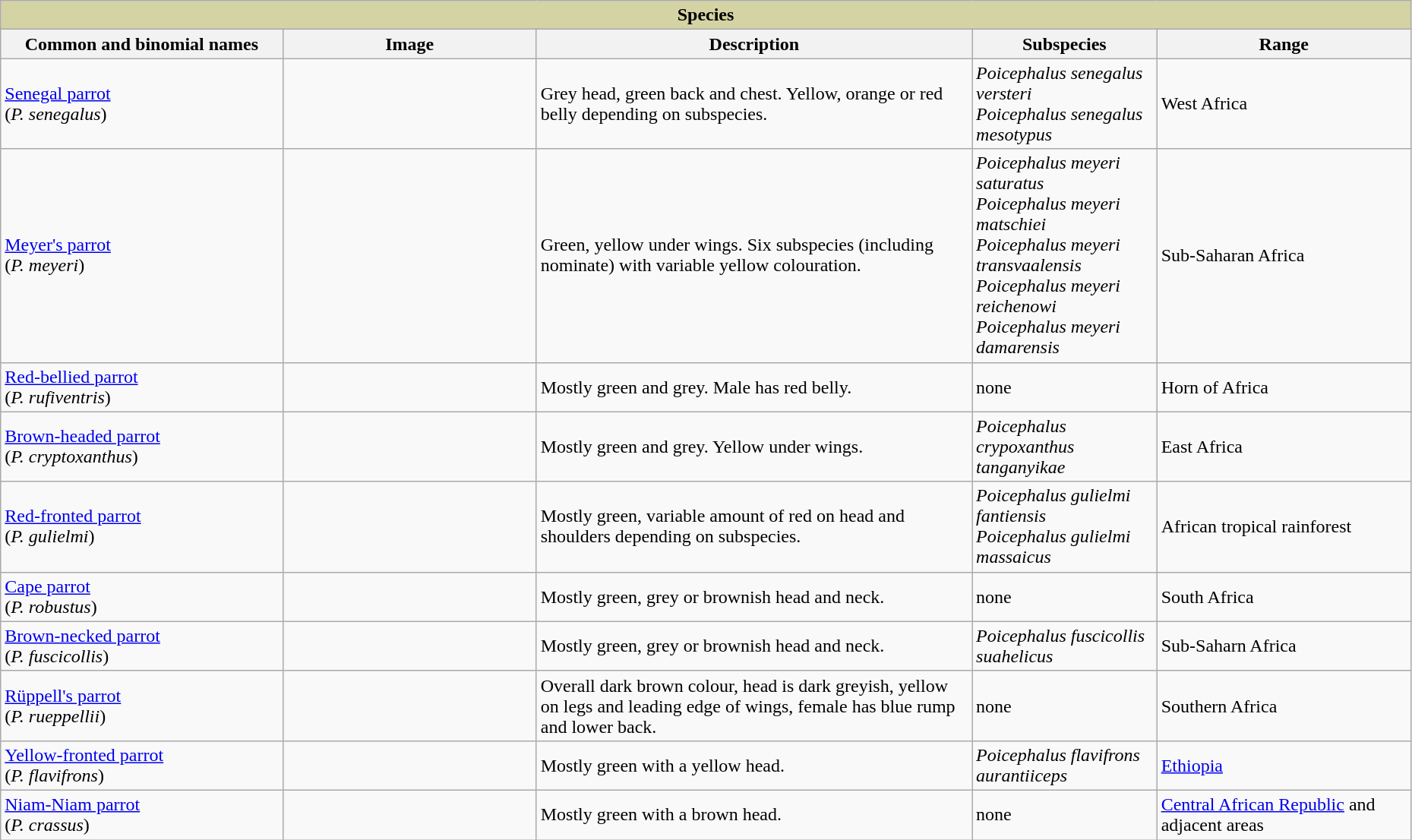<table class="wikitable" width="98%">
<tr>
<th colspan="5" style="background-color: #D3D3A4;">Species</th>
</tr>
<tr>
<th width="20%">Common and binomial names</th>
<th width="18%">Image</th>
<th>Description</th>
<th>Subspecies</th>
<th width="18%">Range</th>
</tr>
<tr>
<td><a href='#'>Senegal parrot</a><br>(<em>P. senegalus</em>)</td>
<td style="text-align:center;"></td>
<td>Grey head, green back and chest. Yellow, orange or red belly depending on subspecies.</td>
<td><em>Poicephalus senegalus versteri</em><br><em>Poicephalus senegalus mesotypus</em></td>
<td>West Africa</td>
</tr>
<tr>
<td><a href='#'>Meyer's parrot</a><br>(<em>P. meyeri</em>)</td>
<td style="text-align:center;"></td>
<td>Green, yellow under wings. Six subspecies (including nominate) with variable yellow colouration.</td>
<td><em>Poicephalus meyeri saturatus</em><br><em>Poicephalus meyeri matschiei</em><br><em>Poicephalus meyeri transvaalensis</em><br><em>Poicephalus meyeri reichenowi</em><br><em>Poicephalus meyeri damarensis</em></td>
<td>Sub-Saharan Africa</td>
</tr>
<tr>
<td><a href='#'>Red-bellied parrot</a><br>(<em>P. rufiventris</em>)</td>
<td style="text-align:center;"></td>
<td>Mostly green and grey. Male has red belly.</td>
<td>none</td>
<td>Horn of Africa</td>
</tr>
<tr>
<td><a href='#'>Brown-headed parrot</a><br>(<em>P.  cryptoxanthus</em>)</td>
<td style="text-align:center;"></td>
<td>Mostly green and grey. Yellow under wings.</td>
<td><em>Poicephalus crypoxanthus tanganyikae</em></td>
<td>East Africa</td>
</tr>
<tr>
<td><a href='#'>Red-fronted parrot</a><br>(<em>P. gulielmi</em>)</td>
<td style="text-align:center;"></td>
<td>Mostly green, variable amount of red on head and shoulders depending on subspecies.</td>
<td><em>Poicephalus gulielmi fantiensis</em><br><em>Poicephalus gulielmi massaicus</em></td>
<td>African tropical rainforest</td>
</tr>
<tr>
<td><a href='#'>Cape parrot</a><br>(<em>P. robustus</em>)</td>
<td style="text-align:center;"></td>
<td>Mostly green, grey or brownish head and neck.</td>
<td>none</td>
<td>South Africa</td>
</tr>
<tr>
<td><a href='#'>Brown-necked parrot</a><br>(<em>P. fuscicollis</em>)</td>
<td style="text-align:center;"></td>
<td>Mostly green, grey or brownish head and neck.</td>
<td><em>Poicephalus fuscicollis suahelicus</em></td>
<td>Sub-Saharn Africa</td>
</tr>
<tr>
<td><a href='#'>Rüppell's parrot</a><br>(<em>P. rueppellii</em>)</td>
<td style="text-align:center;"></td>
<td>Overall dark brown colour, head is dark greyish, yellow on legs and leading edge of wings, female has blue rump and lower back.</td>
<td>none</td>
<td>Southern Africa</td>
</tr>
<tr>
<td><a href='#'>Yellow-fronted parrot</a><br>(<em>P. flavifrons</em>)</td>
<td style="text-align:center;"></td>
<td>Mostly green with a yellow head.</td>
<td><em>Poicephalus flavifrons aurantiiceps</em></td>
<td><a href='#'>Ethiopia</a></td>
</tr>
<tr>
<td><a href='#'>Niam-Niam parrot</a><br>(<em>P. crassus</em>)</td>
<td style="text-align:center;"></td>
<td>Mostly green with a brown head.</td>
<td>none</td>
<td><a href='#'>Central African Republic</a> and adjacent areas</td>
</tr>
</table>
